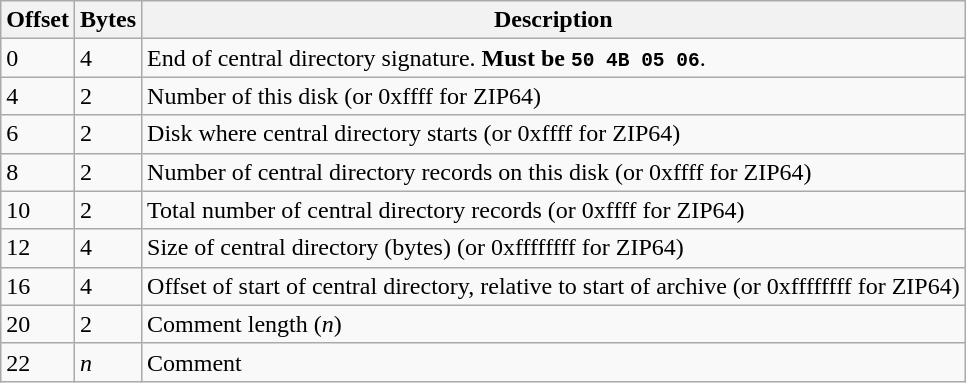<table class="wikitable">
<tr>
<th>Offset</th>
<th>Bytes</th>
<th>Description</th>
</tr>
<tr>
<td>0</td>
<td>4</td>
<td>End of central directory signature. <strong>Must be <code>50 4B 05 06</code></strong>.</td>
</tr>
<tr>
<td>4</td>
<td>2</td>
<td>Number of this disk (or 0xffff for ZIP64)</td>
</tr>
<tr>
<td>6</td>
<td>2</td>
<td>Disk where central directory starts (or 0xffff for ZIP64)</td>
</tr>
<tr>
<td>8</td>
<td>2</td>
<td>Number of central directory records on this disk (or 0xffff for ZIP64)</td>
</tr>
<tr>
<td>10</td>
<td>2</td>
<td>Total number of central directory records (or 0xffff for ZIP64)</td>
</tr>
<tr>
<td>12</td>
<td>4</td>
<td>Size of central directory (bytes) (or 0xffffffff for ZIP64)</td>
</tr>
<tr>
<td>16</td>
<td>4</td>
<td>Offset of start of central directory, relative to start of archive (or 0xffffffff for ZIP64)</td>
</tr>
<tr>
<td>20</td>
<td>2</td>
<td>Comment length (<em>n</em>)</td>
</tr>
<tr>
<td>22</td>
<td><em>n</em></td>
<td>Comment</td>
</tr>
</table>
